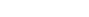<table style="width100%; text-align:center; font-weight:bold;">
<tr style="color:white;">
<td style="background:">73</td>
<td style="background:">29</td>
<td style="background:">5</td>
<td style="background:">1</td>
</tr>
<tr>
<td></td>
<td></td>
<td></td>
<td></td>
<td></td>
</tr>
</table>
